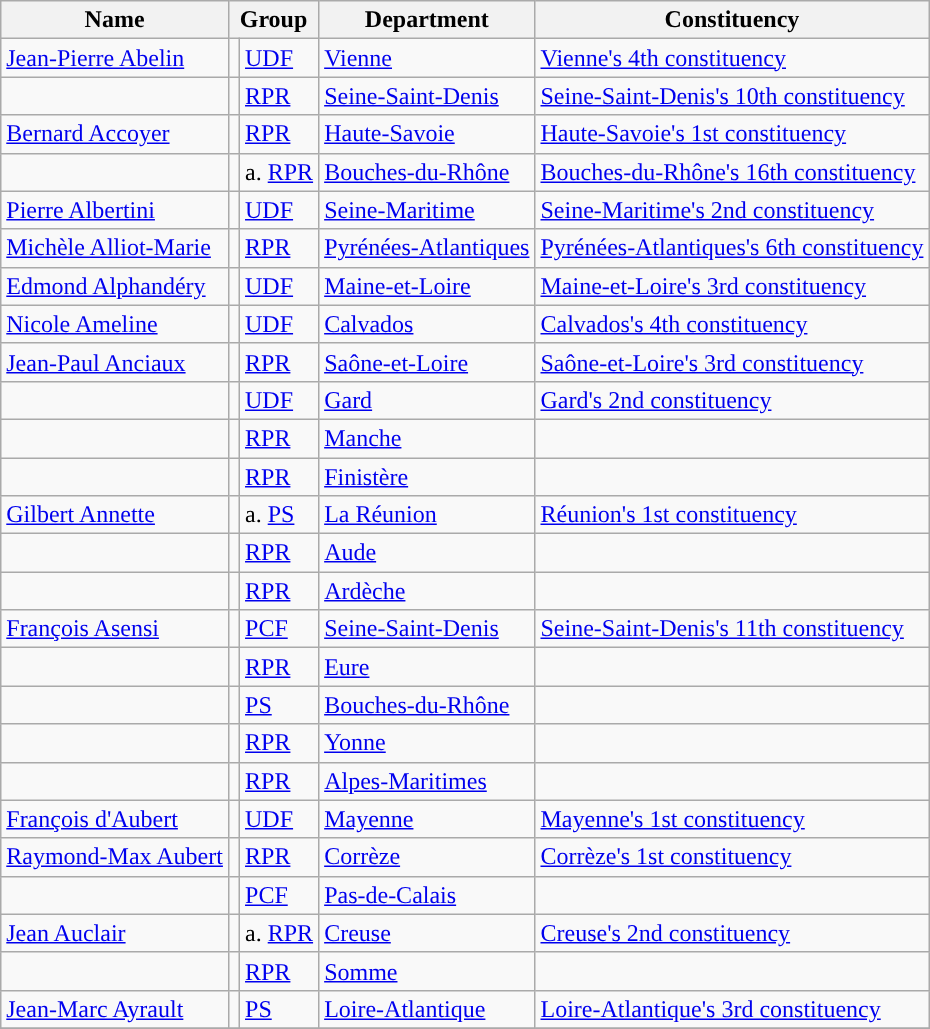<table class="wikitable alternance">
<tr>
<th>Name</th>
<th colspan="2">Group</th>
<th>Department</th>
<th>Constituency</th>
</tr>
<tr>
<td><a href='#'>Jean-Pierre Abelin</a></td>
<td style="background-color: "></td>
<td><a href='#'>UDF</a></td>
<td><a href='#'>Vienne</a></td>
<td><a href='#'>Vienne's 4th constituency</a></td>
</tr>
<tr>
<td></td>
<td style="background-color: "></td>
<td><a href='#'>RPR</a></td>
<td><a href='#'>Seine-Saint-Denis</a></td>
<td><a href='#'>Seine-Saint-Denis's 10th constituency</a></td>
</tr>
<tr>
<td><a href='#'>Bernard Accoyer</a></td>
<td style="background-color: "></td>
<td><a href='#'>RPR</a></td>
<td><a href='#'>Haute-Savoie</a></td>
<td><a href='#'>Haute-Savoie's 1st constituency</a></td>
</tr>
<tr>
<td></td>
<td style="background-color: "></td>
<td>a. <a href='#'>RPR</a></td>
<td><a href='#'>Bouches-du-Rhône</a></td>
<td><a href='#'>Bouches-du-Rhône's 16th constituency</a></td>
</tr>
<tr>
<td><a href='#'>Pierre Albertini</a></td>
<td style="background-color: "></td>
<td><a href='#'>UDF</a></td>
<td><a href='#'>Seine-Maritime</a></td>
<td><a href='#'>Seine-Maritime's 2nd constituency</a></td>
</tr>
<tr>
<td><a href='#'>Michèle Alliot-Marie</a></td>
<td style="background-color: "></td>
<td><a href='#'>RPR</a></td>
<td><a href='#'>Pyrénées-Atlantiques</a></td>
<td><a href='#'>Pyrénées-Atlantiques's 6th constituency</a></td>
</tr>
<tr>
<td><a href='#'>Edmond Alphandéry</a></td>
<td style="background-color: "></td>
<td><a href='#'>UDF</a></td>
<td><a href='#'>Maine-et-Loire</a></td>
<td><a href='#'>Maine-et-Loire's 3rd constituency</a></td>
</tr>
<tr>
<td><a href='#'>Nicole Ameline</a></td>
<td style="background-color: "></td>
<td><a href='#'>UDF</a></td>
<td><a href='#'>Calvados</a></td>
<td><a href='#'>Calvados's 4th constituency</a></td>
</tr>
<tr>
<td><a href='#'>Jean-Paul Anciaux</a></td>
<td style="background-color: "></td>
<td><a href='#'>RPR</a></td>
<td><a href='#'>Saône-et-Loire</a></td>
<td><a href='#'>Saône-et-Loire's 3rd constituency</a></td>
</tr>
<tr>
<td></td>
<td style="background-color: "></td>
<td><a href='#'>UDF</a></td>
<td><a href='#'>Gard</a></td>
<td><a href='#'>Gard's 2nd constituency</a></td>
</tr>
<tr>
<td></td>
<td style="background-color: "></td>
<td><a href='#'>RPR</a></td>
<td><a href='#'>Manche</a></td>
<td></td>
</tr>
<tr>
<td></td>
<td style="background-color: "></td>
<td><a href='#'>RPR</a></td>
<td><a href='#'>Finistère</a></td>
<td></td>
</tr>
<tr>
<td><a href='#'>Gilbert Annette</a></td>
<td style="background-color: "></td>
<td>a. <a href='#'>PS</a></td>
<td><a href='#'>La Réunion</a></td>
<td><a href='#'>Réunion's 1st constituency</a></td>
</tr>
<tr>
<td></td>
<td style="background-color: "></td>
<td><a href='#'>RPR</a></td>
<td><a href='#'>Aude</a></td>
<td></td>
</tr>
<tr>
<td></td>
<td style="background-color: "></td>
<td><a href='#'>RPR</a></td>
<td><a href='#'>Ardèche</a></td>
<td></td>
</tr>
<tr>
<td><a href='#'>François Asensi</a></td>
<td style="background-color: "></td>
<td><a href='#'>PCF</a></td>
<td><a href='#'>Seine-Saint-Denis</a></td>
<td><a href='#'>Seine-Saint-Denis's 11th constituency</a></td>
</tr>
<tr>
<td></td>
<td style="background-color: "></td>
<td><a href='#'>RPR</a></td>
<td><a href='#'>Eure</a></td>
<td></td>
</tr>
<tr>
<td></td>
<td style="background-color: "></td>
<td><a href='#'>PS</a></td>
<td><a href='#'>Bouches-du-Rhône</a></td>
<td></td>
</tr>
<tr>
<td></td>
<td style="background-color: "></td>
<td><a href='#'>RPR</a></td>
<td><a href='#'>Yonne</a></td>
<td></td>
</tr>
<tr>
<td></td>
<td style="background-color: "></td>
<td><a href='#'>RPR</a></td>
<td><a href='#'>Alpes-Maritimes</a></td>
<td></td>
</tr>
<tr>
<td><a href='#'>François d'Aubert</a></td>
<td style="background-color: "></td>
<td><a href='#'>UDF</a></td>
<td><a href='#'>Mayenne</a></td>
<td><a href='#'>Mayenne's 1st constituency</a></td>
</tr>
<tr>
<td><a href='#'>Raymond-Max Aubert</a></td>
<td style="background-color: "></td>
<td><a href='#'>RPR</a></td>
<td><a href='#'>Corrèze</a></td>
<td><a href='#'>Corrèze's 1st constituency</a></td>
</tr>
<tr>
<td></td>
<td style="background-color: "></td>
<td><a href='#'>PCF</a></td>
<td><a href='#'>Pas-de-Calais</a></td>
<td></td>
</tr>
<tr>
<td><a href='#'>Jean Auclair</a></td>
<td style="background-color: "></td>
<td>a. <a href='#'>RPR</a></td>
<td><a href='#'>Creuse</a></td>
<td><a href='#'>Creuse's 2nd constituency</a></td>
</tr>
<tr>
<td></td>
<td style="background-color: "></td>
<td><a href='#'>RPR</a></td>
<td><a href='#'>Somme</a></td>
<td></td>
</tr>
<tr>
<td><a href='#'>Jean-Marc Ayrault</a></td>
<td style="background-color: "></td>
<td><a href='#'>PS</a></td>
<td><a href='#'>Loire-Atlantique</a></td>
<td><a href='#'>Loire-Atlantique's 3rd constituency</a></td>
</tr>
<tr>
</tr>
</table>
